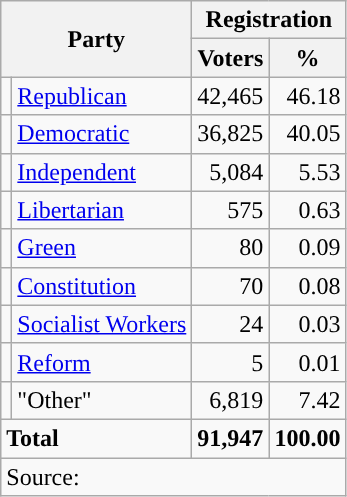<table class="wikitable">
<tr>
<th colspan="2" rowspan="2">Party</th>
<th colspan="2">Registration</th>
</tr>
<tr>
<th>Voters</th>
<th>%</th>
</tr>
<tr>
<td style="background-color:"></td>
<td><a href='#'>Republican</a></td>
<td style="text-align:right;">42,465</td>
<td style="text-align:right;">46.18</td>
</tr>
<tr>
<td style="background-color:"></td>
<td><a href='#'>Democratic</a></td>
<td style="text-align:right;">36,825</td>
<td style="text-align:right;">40.05</td>
</tr>
<tr>
<td style="background-color:"></td>
<td><a href='#'>Independent</a></td>
<td style="text-align:right;">5,084</td>
<td style="text-align:right;">5.53</td>
</tr>
<tr>
<td style="background-color:"></td>
<td><a href='#'>Libertarian</a></td>
<td style="text-align:right;">575</td>
<td style="text-align:right;">0.63</td>
</tr>
<tr>
<td style="background-color:"></td>
<td><a href='#'>Green</a></td>
<td style="text-align:right;">80</td>
<td style="text-align:right;">0.09</td>
</tr>
<tr>
<td style="background-color:"></td>
<td><a href='#'>Constitution</a></td>
<td style="text-align:right;">70</td>
<td style="text-align:right;">0.08</td>
</tr>
<tr>
<td style="background-color:"></td>
<td><a href='#'>Socialist Workers</a></td>
<td style="text-align:right;">24</td>
<td style="text-align:right;">0.03</td>
</tr>
<tr>
<td style="background-color:"></td>
<td><a href='#'>Reform</a></td>
<td style="text-align:right;">5</td>
<td style="text-align:right;">0.01</td>
</tr>
<tr>
<td></td>
<td>"Other"</td>
<td style="text-align:right;">6,819</td>
<td style="text-align:right;">7.42</td>
</tr>
<tr>
<td colspan="2"><strong>Total</strong></td>
<td style="text-align:right;"><strong>91,947</strong></td>
<td style="text-align:right;"><strong>100.00</strong></td>
</tr>
<tr>
<td colspan="4">Source: <em></em></td>
</tr>
</table>
